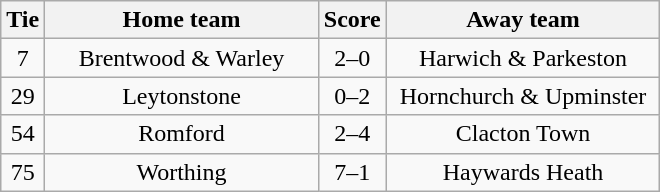<table class="wikitable" style="text-align:center;">
<tr>
<th width=20>Tie</th>
<th width=175>Home team</th>
<th width=20>Score</th>
<th width=175>Away team</th>
</tr>
<tr>
<td>7</td>
<td>Brentwood & Warley</td>
<td>2–0</td>
<td>Harwich & Parkeston</td>
</tr>
<tr>
<td>29</td>
<td>Leytonstone</td>
<td>0–2</td>
<td>Hornchurch & Upminster</td>
</tr>
<tr>
<td>54</td>
<td>Romford</td>
<td>2–4</td>
<td>Clacton Town</td>
</tr>
<tr>
<td>75</td>
<td>Worthing</td>
<td>7–1</td>
<td>Haywards Heath</td>
</tr>
</table>
